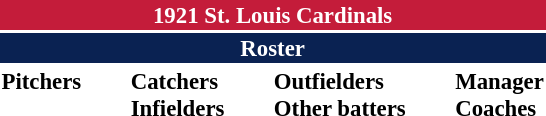<table class="toccolours" style="font-size: 95%;">
<tr>
<th colspan="10" style="background-color: #c41c3a; color: white; text-align: center;">1921 St. Louis Cardinals</th>
</tr>
<tr>
<td colspan="10" style="background-color: #0a2252; color: white; text-align: center;"><strong>Roster</strong></td>
</tr>
<tr>
<td valign="top"><strong>Pitchers</strong><br>











</td>
<td width="25px"></td>
<td valign="top"><strong>Catchers</strong><br>



<strong>Infielders</strong>







</td>
<td width="25px"></td>
<td valign="top"><strong>Outfielders</strong><br>







<strong>Other batters</strong>


</td>
<td width="25px"></td>
<td valign="top"><strong>Manager</strong><br>
<strong>Coaches</strong>
</td>
</tr>
</table>
